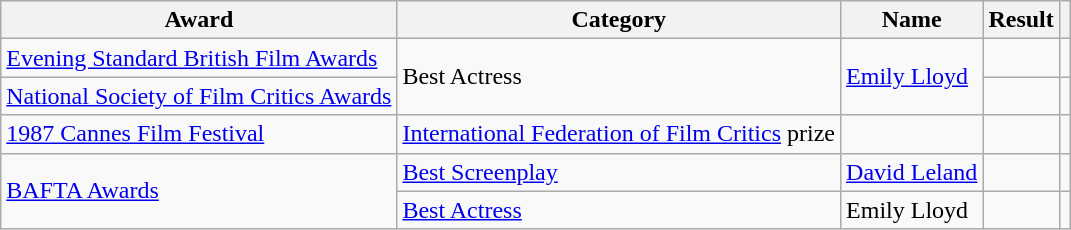<table class="wikitable">
<tr>
<th>Award</th>
<th>Category</th>
<th>Name</th>
<th>Result</th>
<th></th>
</tr>
<tr>
<td><a href='#'>Evening Standard British Film Awards</a></td>
<td rowspan="2">Best Actress</td>
<td rowspan="2"><a href='#'>Emily Lloyd</a></td>
<td></td>
<td align="center"></td>
</tr>
<tr>
<td><a href='#'>National Society of Film Critics Awards</a></td>
<td></td>
<td align="center"></td>
</tr>
<tr>
<td><a href='#'>1987 Cannes Film Festival</a></td>
<td><a href='#'>International Federation of Film Critics</a> prize</td>
<td></td>
<td></td>
<td align="center"></td>
</tr>
<tr>
<td rowspan="2"><a href='#'>BAFTA Awards</a></td>
<td><a href='#'>Best Screenplay</a></td>
<td><a href='#'>David Leland</a></td>
<td></td>
<td align="center"></td>
</tr>
<tr>
<td><a href='#'>Best Actress</a></td>
<td>Emily Lloyd</td>
<td></td>
<td align="center"></td>
</tr>
</table>
